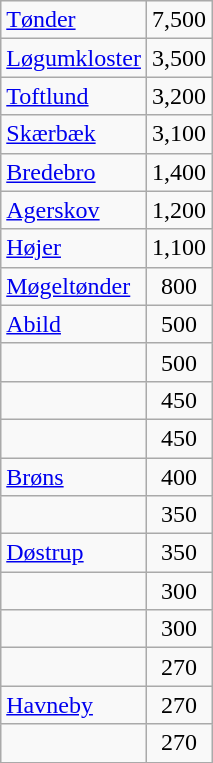<table class="wikitable" style="margin-right:1em">
<tr>
<td><a href='#'>Tønder</a></td>
<td align="center">7,500</td>
</tr>
<tr>
<td><a href='#'>Løgumkloster</a></td>
<td align="center">3,500</td>
</tr>
<tr>
<td><a href='#'>Toftlund</a></td>
<td align="center">3,200</td>
</tr>
<tr>
<td><a href='#'>Skærbæk</a></td>
<td align="center">3,100</td>
</tr>
<tr>
<td><a href='#'>Bredebro</a></td>
<td align="center">1,400</td>
</tr>
<tr>
<td><a href='#'>Agerskov</a></td>
<td align="center">1,200</td>
</tr>
<tr>
<td><a href='#'>Højer</a></td>
<td align="center">1,100</td>
</tr>
<tr>
<td><a href='#'>Møgeltønder</a></td>
<td align="center">800</td>
</tr>
<tr>
<td><a href='#'>Abild</a></td>
<td align="center">500</td>
</tr>
<tr>
<td></td>
<td align="center">500</td>
</tr>
<tr>
<td></td>
<td align="center">450</td>
</tr>
<tr>
<td></td>
<td align="center">450</td>
</tr>
<tr>
<td><a href='#'>Brøns</a></td>
<td align="center">400</td>
</tr>
<tr>
<td></td>
<td align="center">350</td>
</tr>
<tr>
<td><a href='#'>Døstrup</a></td>
<td align="center">350</td>
</tr>
<tr>
<td></td>
<td align="center">300</td>
</tr>
<tr>
<td></td>
<td align="center">300</td>
</tr>
<tr>
<td></td>
<td align="center">270</td>
</tr>
<tr>
<td><a href='#'>Havneby</a></td>
<td align="center">270</td>
</tr>
<tr>
<td></td>
<td align="center">270</td>
</tr>
</table>
